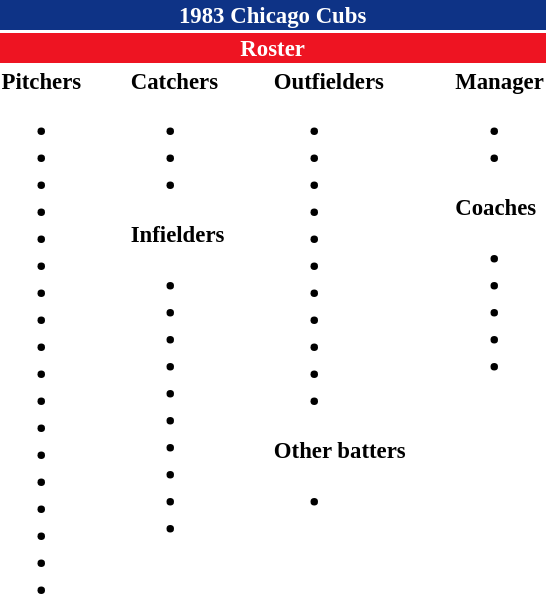<table class="toccolours" style="font-size: 95%;">
<tr>
<th colspan="10" style="background:#0e3386; color:#fff; text-align:center;">1983 Chicago Cubs</th>
</tr>
<tr>
<td colspan="10" style="background:#ee1422; color:#fff; text-align:center;"><strong>Roster</strong></td>
</tr>
<tr>
<td valign="top"><strong>Pitchers</strong><br><ul><li></li><li></li><li></li><li></li><li></li><li></li><li></li><li></li><li></li><li></li><li></li><li></li><li></li><li></li><li></li><li></li><li></li><li></li></ul></td>
<td style="width:25px;"></td>
<td valign="top"><strong>Catchers</strong><br><ul><li></li><li></li><li></li></ul><strong>Infielders</strong><ul><li></li><li></li><li></li><li></li><li></li><li></li><li></li><li></li><li></li><li></li></ul></td>
<td style="width:25px;"></td>
<td valign="top"><strong>Outfielders</strong><br><ul><li></li><li></li><li></li><li></li><li></li><li></li><li></li><li></li><li></li><li></li><li></li></ul><strong>Other batters</strong><ul><li></li></ul></td>
<td style="width:25px;"></td>
<td valign="top"><strong>Manager</strong><br><ul><li></li><li></li></ul><strong>Coaches</strong><ul><li></li><li></li><li></li><li></li><li></li></ul></td>
</tr>
</table>
